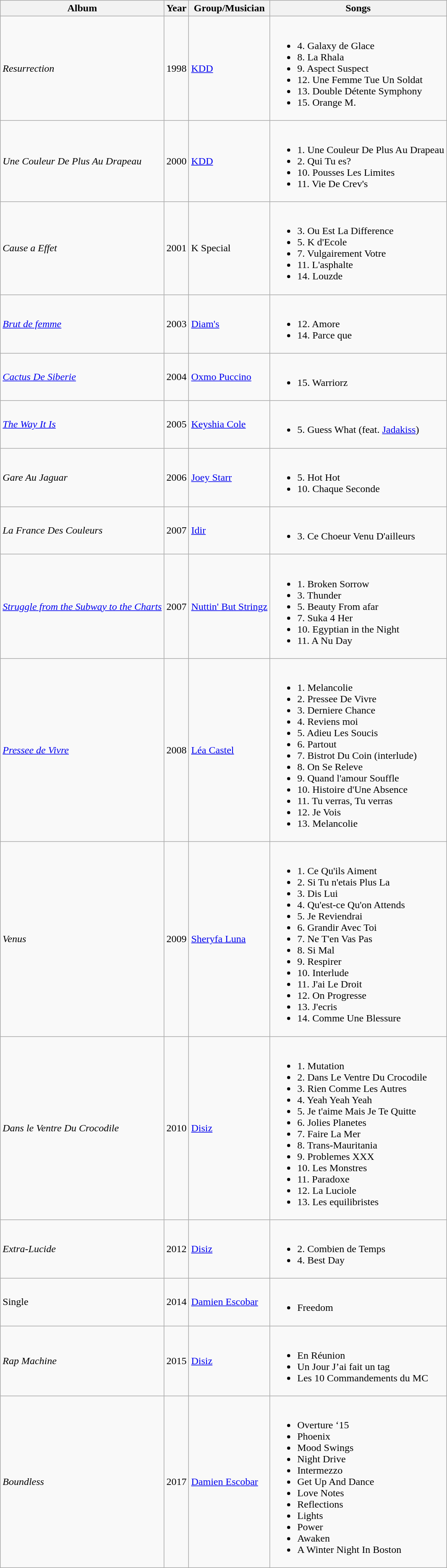<table class="wikitable collapsible">
<tr>
<th>Album</th>
<th>Year</th>
<th>Group/Musician</th>
<th>Songs</th>
</tr>
<tr>
<td><em>Resurrection</em></td>
<td>1998</td>
<td><a href='#'>KDD</a></td>
<td><br><ul><li>4. Galaxy de Glace</li><li>8. La Rhala</li><li>9. Aspect Suspect</li><li>12. Une Femme Tue Un Soldat</li><li>13. Double Détente Symphony</li><li>15. Orange M.</li></ul></td>
</tr>
<tr>
<td><em>Une Couleur De Plus Au Drapeau</em></td>
<td>2000</td>
<td><a href='#'>KDD</a></td>
<td><br><ul><li>1. Une Couleur De Plus Au Drapeau</li><li>2. Qui Tu es?</li><li>10. Pousses Les Limites</li><li>11. Vie De Crev's</li></ul></td>
</tr>
<tr>
<td><em>Cause a Effet</em></td>
<td>2001</td>
<td>K Special</td>
<td><br><ul><li>3. Ou Est La Difference</li><li>5. K d'Ecole</li><li>7. Vulgairement Votre</li><li>11. L'asphalte</li><li>14. Louzde</li></ul></td>
</tr>
<tr>
<td><em><a href='#'>Brut de femme</a></em></td>
<td>2003</td>
<td><a href='#'>Diam's</a></td>
<td><br><ul><li>12. Amore</li><li>14. Parce que</li></ul></td>
</tr>
<tr>
<td><em><a href='#'>Cactus De Siberie</a></em></td>
<td>2004</td>
<td><a href='#'>Oxmo Puccino</a></td>
<td><br><ul><li>15. Warriorz</li></ul></td>
</tr>
<tr>
<td><em><a href='#'>The Way It Is</a></em></td>
<td>2005</td>
<td><a href='#'>Keyshia Cole</a></td>
<td><br><ul><li>5. Guess What (feat. <a href='#'>Jadakiss</a>)</li></ul></td>
</tr>
<tr>
<td><em>Gare Au Jaguar</em></td>
<td>2006</td>
<td><a href='#'>Joey Starr</a></td>
<td><br><ul><li>5. Hot Hot</li><li>10. Chaque Seconde</li></ul></td>
</tr>
<tr>
<td><em>La France Des Couleurs</em></td>
<td>2007</td>
<td><a href='#'>Idir</a></td>
<td><br><ul><li>3. Ce Choeur Venu D'ailleurs</li></ul></td>
</tr>
<tr>
<td><em><a href='#'>Struggle from the Subway to the Charts</a></em></td>
<td>2007</td>
<td><a href='#'>Nuttin' But Stringz</a></td>
<td><br><ul><li>1. Broken Sorrow</li><li>3. Thunder</li><li>5. Beauty From afar</li><li>7. Suka 4 Her</li><li>10. Egyptian in the Night</li><li>11. A Nu Day</li></ul></td>
</tr>
<tr>
<td><em><a href='#'>Pressee de Vivre</a></em></td>
<td>2008</td>
<td><a href='#'>Léa Castel</a></td>
<td><br><ul><li>1. Melancolie</li><li>2. Pressee De Vivre</li><li>3. Derniere Chance</li><li>4. Reviens moi</li><li>5. Adieu Les Soucis</li><li>6. Partout</li><li>7. Bistrot Du Coin (interlude)</li><li>8. On Se Releve</li><li>9. Quand l'amour Souffle</li><li>10. Histoire d'Une Absence</li><li>11. Tu verras, Tu verras</li><li>12. Je Vois</li><li>13. Melancolie</li></ul></td>
</tr>
<tr>
<td><em>Venus</em></td>
<td>2009</td>
<td><a href='#'>Sheryfa Luna</a></td>
<td><br><ul><li>1. Ce Qu'ils Aiment</li><li>2. Si Tu n'etais Plus La</li><li>3. Dis Lui</li><li>4. Qu'est-ce Qu'on Attends</li><li>5. Je Reviendrai</li><li>6. Grandir Avec Toi</li><li>7. Ne T'en Vas Pas</li><li>8. Si Mal</li><li>9. Respirer</li><li>10. Interlude</li><li>11. J'ai Le Droit</li><li>12. On Progresse</li><li>13. J'ecris</li><li>14. Comme Une Blessure</li></ul></td>
</tr>
<tr>
<td><em>Dans le Ventre Du Crocodile</em></td>
<td>2010</td>
<td><a href='#'>Disiz</a></td>
<td><br><ul><li>1. Mutation</li><li>2. Dans Le Ventre Du Crocodile</li><li>3. Rien Comme Les Autres</li><li>4. Yeah Yeah Yeah</li><li>5. Je t'aime Mais Je Te Quitte</li><li>6. Jolies Planetes</li><li>7. Faire La Mer</li><li>8. Trans-Mauritania</li><li>9. Problemes XXX</li><li>10. Les Monstres</li><li>11. Paradoxe</li><li>12. La Luciole</li><li>13. Les equilibristes</li></ul></td>
</tr>
<tr>
<td><em>Extra-Lucide</em></td>
<td>2012</td>
<td><a href='#'>Disiz</a></td>
<td><br><ul><li>2. Combien de Temps</li><li>4. Best Day</li></ul></td>
</tr>
<tr>
<td>Single</td>
<td>2014</td>
<td><a href='#'>Damien Escobar</a></td>
<td><br><ul><li>Freedom</li></ul></td>
</tr>
<tr>
<td><em>Rap Machine</em></td>
<td>2015</td>
<td><a href='#'>Disiz</a></td>
<td><br><ul><li>En Réunion</li><li>Un Jour J’ai fait un tag</li><li>Les 10 Commandements du MC</li></ul></td>
</tr>
<tr>
<td><em>Boundless</em></td>
<td>2017</td>
<td><a href='#'>Damien Escobar</a></td>
<td><br><ul><li>Overture ‘15</li><li>Phoenix</li><li>Mood Swings</li><li>Night Drive</li><li>Intermezzo</li><li>Get Up And Dance</li><li>Love Notes</li><li>Reflections</li><li>Lights</li><li>Power</li><li>Awaken</li><li>A Winter Night In Boston</li></ul></td>
</tr>
</table>
